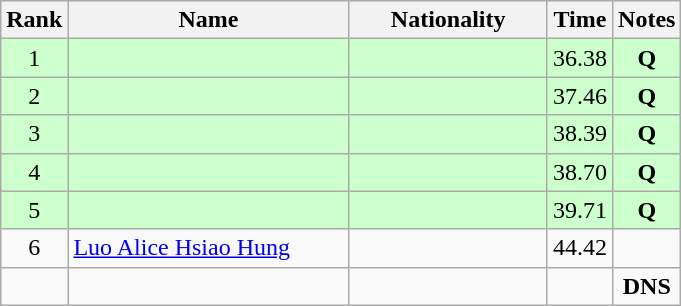<table class="wikitable sortable" style="text-align:center">
<tr>
<th>Rank</th>
<th style="width:180px">Name</th>
<th style="width:125px">Nationality</th>
<th>Time</th>
<th>Notes</th>
</tr>
<tr style="background:#cfc;">
<td>1</td>
<td style="text-align:left;"></td>
<td style="text-align:left;"></td>
<td>36.38</td>
<td><strong>Q</strong></td>
</tr>
<tr style="background:#cfc;">
<td>2</td>
<td style="text-align:left;"></td>
<td style="text-align:left;"></td>
<td>37.46</td>
<td><strong>Q</strong></td>
</tr>
<tr style="background:#cfc;">
<td>3</td>
<td style="text-align:left;"></td>
<td style="text-align:left;"></td>
<td>38.39</td>
<td><strong>Q</strong></td>
</tr>
<tr style="background:#cfc;">
<td>4</td>
<td style="text-align:left;"></td>
<td style="text-align:left;"></td>
<td>38.70</td>
<td><strong>Q</strong></td>
</tr>
<tr style="background:#cfc;">
<td>5</td>
<td style="text-align:left;"></td>
<td style="text-align:left;"></td>
<td>39.71</td>
<td><strong>Q</strong></td>
</tr>
<tr>
<td>6</td>
<td style="text-align:left;"><a href='#'>Luo Alice Hsiao Hung</a></td>
<td style="text-align:left;"></td>
<td>44.42</td>
<td></td>
</tr>
<tr>
<td></td>
<td style="text-align:left;"></td>
<td style="text-align:left;"></td>
<td></td>
<td><strong>DNS</strong></td>
</tr>
</table>
